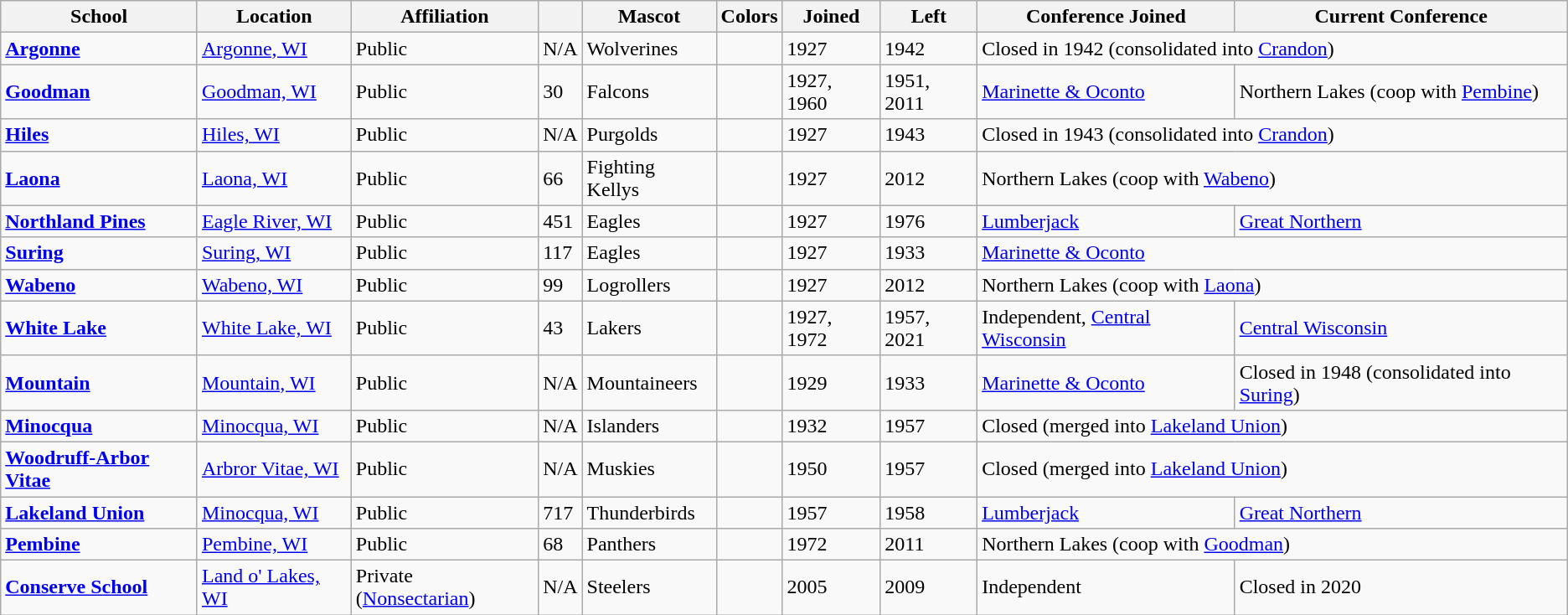<table class="wikitable sortable">
<tr>
<th>School</th>
<th>Location</th>
<th>Affiliation</th>
<th></th>
<th>Mascot</th>
<th>Colors</th>
<th>Joined</th>
<th>Left</th>
<th>Conference Joined</th>
<th>Current Conference</th>
</tr>
<tr>
<td><a href='#'><strong>Argonne</strong></a></td>
<td><a href='#'>Argonne, WI</a></td>
<td>Public</td>
<td>N/A</td>
<td>Wolverines</td>
<td> </td>
<td>1927</td>
<td>1942</td>
<td colspan="2">Closed in 1942 (consolidated into <a href='#'>Crandon</a>)</td>
</tr>
<tr>
<td><a href='#'><strong>Goodman</strong></a></td>
<td><a href='#'>Goodman, WI</a></td>
<td>Public</td>
<td>30</td>
<td>Falcons</td>
<td> </td>
<td>1927, 1960</td>
<td>1951, 2011</td>
<td><a href='#'>Marinette & Oconto</a></td>
<td>Northern Lakes (coop with <a href='#'>Pembine</a>)</td>
</tr>
<tr>
<td><a href='#'><strong>Hiles</strong></a></td>
<td><a href='#'>Hiles, WI</a></td>
<td>Public</td>
<td>N/A</td>
<td>Purgolds</td>
<td> </td>
<td>1927</td>
<td>1943</td>
<td colspan="2">Closed in 1943 (consolidated into <a href='#'>Crandon</a>)</td>
</tr>
<tr>
<td><a href='#'><strong>Laona</strong></a></td>
<td><a href='#'>Laona, WI</a></td>
<td>Public</td>
<td>66</td>
<td>Fighting Kellys</td>
<td> </td>
<td>1927</td>
<td>2012</td>
<td colspan="2">Northern Lakes (coop with <a href='#'>Wabeno</a>)</td>
</tr>
<tr>
<td><a href='#'><strong>Northland Pines</strong></a></td>
<td><a href='#'>Eagle River, WI</a></td>
<td>Public</td>
<td>451</td>
<td>Eagles</td>
<td> </td>
<td>1927</td>
<td>1976</td>
<td><a href='#'>Lumberjack</a></td>
<td><a href='#'>Great Northern</a></td>
</tr>
<tr>
<td><a href='#'><strong>Suring</strong></a></td>
<td><a href='#'>Suring, WI</a></td>
<td>Public</td>
<td>117</td>
<td>Eagles</td>
<td> </td>
<td>1927</td>
<td>1933</td>
<td colspan="2"><a href='#'>Marinette & Oconto</a></td>
</tr>
<tr>
<td><a href='#'><strong>Wabeno</strong></a></td>
<td><a href='#'>Wabeno, WI</a></td>
<td>Public</td>
<td>99</td>
<td>Logrollers</td>
<td> </td>
<td>1927</td>
<td>2012</td>
<td colspan="2">Northern Lakes (coop with <a href='#'>Laona</a>)</td>
</tr>
<tr>
<td><a href='#'><strong>White Lake</strong></a></td>
<td><a href='#'>White Lake, WI</a></td>
<td>Public</td>
<td>43</td>
<td>Lakers</td>
<td> </td>
<td>1927, 1972</td>
<td>1957, 2021</td>
<td>Independent, <a href='#'>Central Wisconsin</a></td>
<td><a href='#'>Central Wisconsin</a></td>
</tr>
<tr>
<td><a href='#'><strong>Mountain</strong></a></td>
<td><a href='#'>Mountain, WI</a></td>
<td>Public</td>
<td>N/A</td>
<td>Mountaineers</td>
<td> </td>
<td>1929</td>
<td>1933</td>
<td><a href='#'>Marinette & Oconto</a></td>
<td>Closed in 1948 (consolidated into <a href='#'>Suring</a>)</td>
</tr>
<tr>
<td><a href='#'><strong>Minocqua</strong></a></td>
<td><a href='#'>Minocqua, WI</a></td>
<td>Public</td>
<td>N/A</td>
<td>Islanders</td>
<td> </td>
<td>1932</td>
<td>1957</td>
<td colspan="2">Closed (merged into <a href='#'>Lakeland Union</a>)</td>
</tr>
<tr>
<td><a href='#'><strong>Woodruff-Arbor Vitae</strong></a></td>
<td><a href='#'>Arbror Vitae, WI</a></td>
<td>Public</td>
<td>N/A</td>
<td>Muskies</td>
<td> </td>
<td>1950</td>
<td>1957</td>
<td colspan="2">Closed (merged into <a href='#'>Lakeland Union</a>)</td>
</tr>
<tr>
<td><a href='#'><strong>Lakeland Union</strong></a></td>
<td><a href='#'>Minocqua, WI</a></td>
<td>Public</td>
<td>717</td>
<td>Thunderbirds</td>
<td> </td>
<td>1957</td>
<td>1958</td>
<td><a href='#'>Lumberjack</a></td>
<td><a href='#'>Great Northern</a></td>
</tr>
<tr>
<td><a href='#'><strong>Pembine</strong></a></td>
<td><a href='#'>Pembine, WI</a></td>
<td>Public</td>
<td>68</td>
<td>Panthers</td>
<td> </td>
<td>1972</td>
<td>2011</td>
<td colspan="2">Northern Lakes (coop with <a href='#'>Goodman</a>)</td>
</tr>
<tr>
<td><a href='#'><strong>Conserve School</strong></a></td>
<td><a href='#'>Land o' Lakes, WI</a></td>
<td>Private (<a href='#'>Nonsectarian</a>)</td>
<td>N/A</td>
<td>Steelers</td>
<td> </td>
<td>2005</td>
<td>2009</td>
<td>Independent</td>
<td>Closed in 2020</td>
</tr>
</table>
